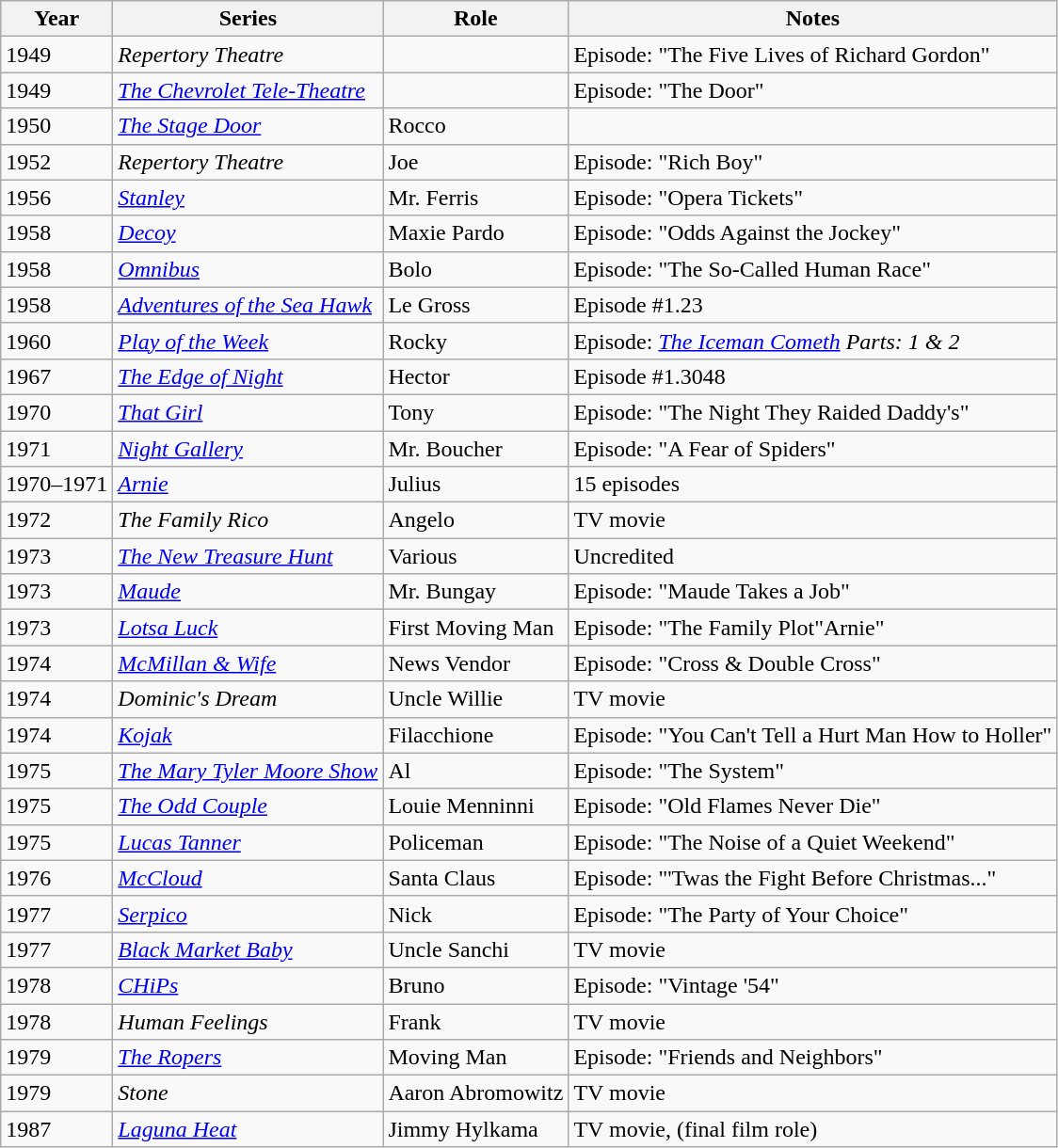<table class="wikitable sortable">
<tr>
<th>Year</th>
<th>Series</th>
<th>Role</th>
<th>Notes</th>
</tr>
<tr>
<td>1949</td>
<td><em>Repertory Theatre</em></td>
<td></td>
<td>Episode: "The Five Lives of Richard Gordon"</td>
</tr>
<tr>
<td>1949</td>
<td><em><a href='#'>The Chevrolet Tele-Theatre</a></em></td>
<td></td>
<td>Episode: "The Door"</td>
</tr>
<tr>
<td>1950</td>
<td><em><a href='#'>The Stage Door</a></em></td>
<td>Rocco</td>
<td></td>
</tr>
<tr>
<td>1952</td>
<td><em>Repertory Theatre</em></td>
<td>Joe</td>
<td>Episode: "Rich Boy"</td>
</tr>
<tr>
<td>1956</td>
<td><em><a href='#'>Stanley</a></em></td>
<td>Mr. Ferris</td>
<td>Episode: "Opera Tickets"</td>
</tr>
<tr>
<td>1958</td>
<td><em><a href='#'>Decoy</a></em></td>
<td>Maxie Pardo</td>
<td>Episode: "Odds Against the Jockey"</td>
</tr>
<tr>
<td>1958</td>
<td><em><a href='#'>Omnibus</a></em></td>
<td>Bolo</td>
<td>Episode: "The So-Called Human Race"</td>
</tr>
<tr>
<td>1958</td>
<td><em><a href='#'>Adventures of the Sea Hawk</a></em></td>
<td>Le Gross</td>
<td>Episode #1.23</td>
</tr>
<tr>
<td>1960</td>
<td><em><a href='#'>Play of the Week</a></em></td>
<td>Rocky</td>
<td>Episode: <em><a href='#'>The Iceman Cometh</a> Parts: 1 & 2</em></td>
</tr>
<tr>
<td>1967</td>
<td><em><a href='#'>The Edge of Night</a></em></td>
<td>Hector</td>
<td>Episode #1.3048</td>
</tr>
<tr>
<td>1970</td>
<td><em><a href='#'>That Girl</a></em></td>
<td>Tony</td>
<td>Episode: "The Night They Raided Daddy's"</td>
</tr>
<tr>
<td>1971</td>
<td><em><a href='#'>Night Gallery</a></em></td>
<td>Mr. Boucher</td>
<td>Episode: "A Fear of Spiders"</td>
</tr>
<tr>
<td>1970–1971</td>
<td><em><a href='#'>Arnie</a></em></td>
<td>Julius</td>
<td>15 episodes</td>
</tr>
<tr>
<td>1972</td>
<td><em>The Family Rico</em></td>
<td>Angelo</td>
<td>TV movie</td>
</tr>
<tr>
<td>1973</td>
<td><em><a href='#'>The New Treasure Hunt</a></em></td>
<td>Various</td>
<td>Uncredited</td>
</tr>
<tr>
<td>1973</td>
<td><em><a href='#'>Maude</a></em></td>
<td>Mr. Bungay</td>
<td>Episode: "Maude Takes a Job"</td>
</tr>
<tr>
<td>1973</td>
<td><em><a href='#'>Lotsa Luck</a></em></td>
<td>First Moving Man</td>
<td>Episode: "The Family Plot"Arnie"</td>
</tr>
<tr>
<td>1974</td>
<td><em><a href='#'>McMillan & Wife</a></em></td>
<td>News Vendor</td>
<td>Episode: "Cross & Double Cross"</td>
</tr>
<tr>
<td>1974</td>
<td><em>Dominic's Dream</em></td>
<td>Uncle Willie</td>
<td>TV movie</td>
</tr>
<tr>
<td>1974</td>
<td><em><a href='#'>Kojak</a></em></td>
<td>Filacchione</td>
<td>Episode: "You Can't Tell a Hurt Man How to Holler"</td>
</tr>
<tr>
<td>1975</td>
<td><em><a href='#'>The Mary Tyler Moore Show</a></em></td>
<td>Al</td>
<td>Episode: "The System"</td>
</tr>
<tr>
<td>1975</td>
<td><em><a href='#'>The Odd Couple</a></em></td>
<td>Louie Menninni</td>
<td>Episode: "Old Flames Never Die"</td>
</tr>
<tr>
<td>1975</td>
<td><em><a href='#'>Lucas Tanner</a></em></td>
<td>Policeman</td>
<td>Episode: "The Noise of a Quiet Weekend"</td>
</tr>
<tr>
<td>1976</td>
<td><em><a href='#'>McCloud</a></em></td>
<td>Santa Claus</td>
<td>Episode: "'Twas the Fight Before Christmas..."</td>
</tr>
<tr>
<td>1977</td>
<td><em><a href='#'>Serpico</a></em></td>
<td>Nick</td>
<td>Episode: "The Party of Your Choice"</td>
</tr>
<tr>
<td>1977</td>
<td><em><a href='#'>Black Market Baby</a></em></td>
<td>Uncle Sanchi</td>
<td>TV movie</td>
</tr>
<tr>
<td>1978</td>
<td><em><a href='#'>CHiPs</a></em></td>
<td>Bruno</td>
<td>Episode: "Vintage '54"</td>
</tr>
<tr>
<td>1978</td>
<td><em>Human Feelings</em></td>
<td>Frank</td>
<td>TV movie</td>
</tr>
<tr>
<td>1979</td>
<td><em><a href='#'>The Ropers</a></em></td>
<td>Moving Man</td>
<td>Episode: "Friends and Neighbors"</td>
</tr>
<tr>
<td>1979</td>
<td><em>Stone</em></td>
<td>Aaron Abromowitz</td>
<td>TV movie</td>
</tr>
<tr>
<td>1987</td>
<td><em><a href='#'>Laguna Heat</a></em></td>
<td>Jimmy Hylkama</td>
<td>TV movie, (final film role)</td>
</tr>
</table>
